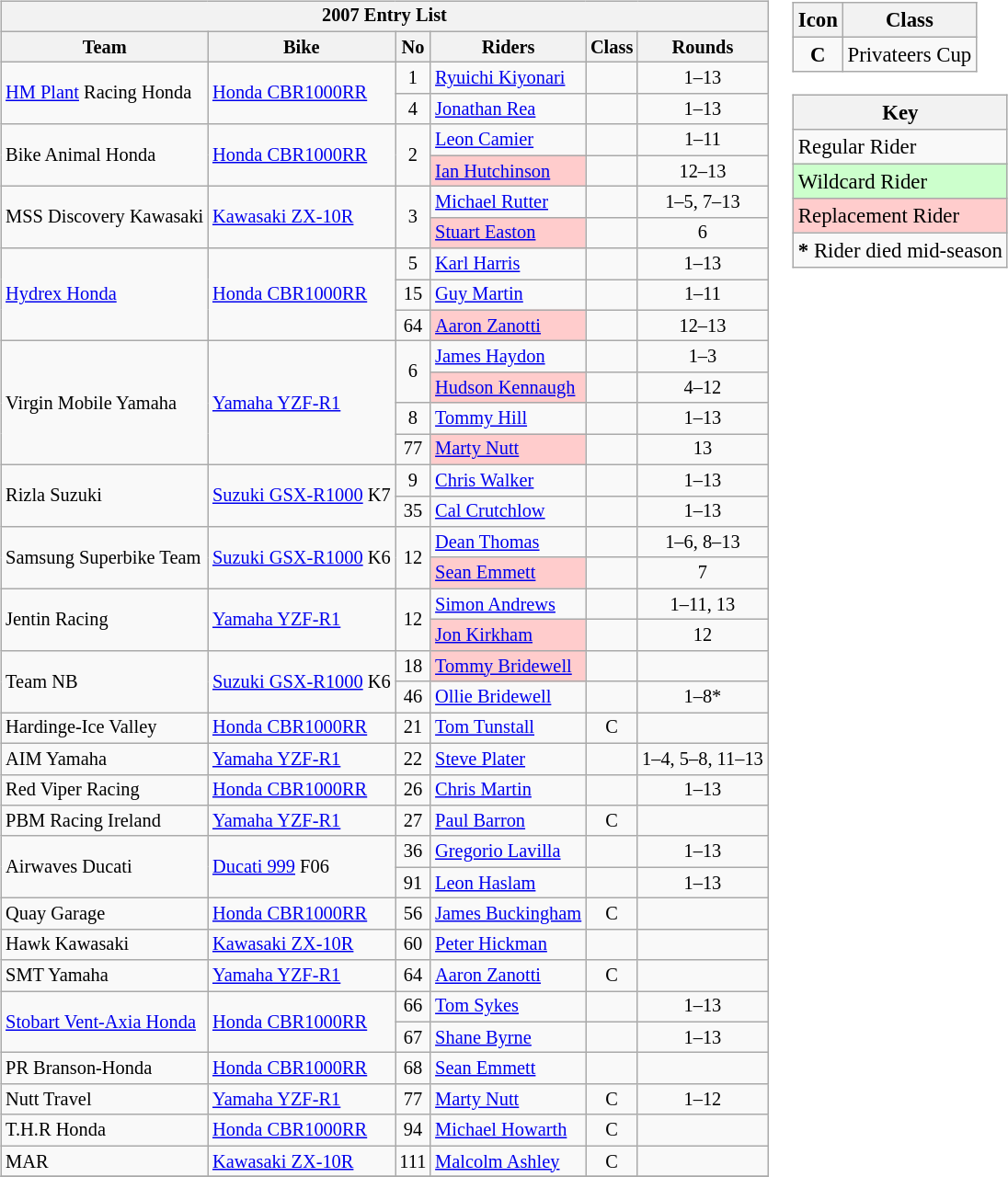<table>
<tr>
<td><br><table class="wikitable" style="font-size: 85%">
<tr>
<th colspan=6>2007 Entry List</th>
</tr>
<tr>
<th>Team</th>
<th>Bike</th>
<th>No</th>
<th>Riders</th>
<th>Class</th>
<th>Rounds</th>
</tr>
<tr>
<td rowspan=2><a href='#'>HM Plant</a> Racing Honda</td>
<td rowspan=2><a href='#'>Honda CBR1000RR</a></td>
<td align="center">1</td>
<td> <a href='#'>Ryuichi Kiyonari</a></td>
<td align="center"></td>
<td align="center">1–13</td>
</tr>
<tr>
<td align="center">4</td>
<td> <a href='#'>Jonathan Rea</a></td>
<td align="center"></td>
<td align="center">1–13</td>
</tr>
<tr>
<td rowspan=2>Bike Animal Honda</td>
<td rowspan=2><a href='#'>Honda CBR1000RR</a></td>
<td align="center" rowspan=2>2</td>
<td> <a href='#'>Leon Camier</a></td>
<td></td>
<td align="center">1–11</td>
</tr>
<tr>
<td style="background-color:#ffcccc"> <a href='#'>Ian Hutchinson</a></td>
<td></td>
<td align="center">12–13</td>
</tr>
<tr>
<td rowspan=2>MSS Discovery Kawasaki</td>
<td rowspan=2><a href='#'>Kawasaki ZX-10R</a></td>
<td align="center" rowspan=2>3</td>
<td> <a href='#'>Michael Rutter</a></td>
<td></td>
<td align="center">1–5, 7–13</td>
</tr>
<tr>
<td style="background-color:#ffcccc"> <a href='#'>Stuart Easton</a></td>
<td></td>
<td align="center">6</td>
</tr>
<tr>
<td rowspan=3><a href='#'>Hydrex Honda</a></td>
<td rowspan=3><a href='#'>Honda CBR1000RR</a></td>
<td align="center">5</td>
<td> <a href='#'>Karl Harris</a></td>
<td></td>
<td align="center">1–13</td>
</tr>
<tr>
<td align="center">15</td>
<td> <a href='#'>Guy Martin</a></td>
<td></td>
<td align="center">1–11</td>
</tr>
<tr>
<td align="center">64</td>
<td style="background-color:#ffcccc"> <a href='#'>Aaron Zanotti</a></td>
<td></td>
<td align="center">12–13</td>
</tr>
<tr>
<td rowspan=4>Virgin Mobile Yamaha</td>
<td rowspan=4><a href='#'>Yamaha YZF-R1</a></td>
<td align="center" rowspan=2>6</td>
<td> <a href='#'>James Haydon</a></td>
<td></td>
<td align="center">1–3</td>
</tr>
<tr>
<td style="background-color:#ffcccc"> <a href='#'>Hudson Kennaugh</a></td>
<td></td>
<td align="center">4–12</td>
</tr>
<tr>
<td align="center">8</td>
<td> <a href='#'>Tommy Hill</a></td>
<td></td>
<td align="center">1–13</td>
</tr>
<tr>
<td align="center">77</td>
<td style="background-color:#ffcccc"> <a href='#'>Marty Nutt</a></td>
<td></td>
<td align="center">13</td>
</tr>
<tr>
<td rowspan=2>Rizla Suzuki</td>
<td rowspan=2><a href='#'>Suzuki GSX-R1000</a> K7</td>
<td align="center">9</td>
<td> <a href='#'>Chris Walker</a></td>
<td></td>
<td align="center">1–13</td>
</tr>
<tr>
<td align="center">35</td>
<td> <a href='#'>Cal Crutchlow</a></td>
<td></td>
<td align="center">1–13</td>
</tr>
<tr>
<td rowspan=2>Samsung Superbike Team</td>
<td rowspan=2><a href='#'>Suzuki GSX-R1000</a> K6</td>
<td align="center" rowspan=2>12</td>
<td> <a href='#'>Dean Thomas</a></td>
<td></td>
<td align="center">1–6, 8–13</td>
</tr>
<tr>
<td style="background-color:#ffcccc"> <a href='#'>Sean Emmett</a></td>
<td align="center"></td>
<td align="center">7</td>
</tr>
<tr>
<td rowspan=2>Jentin Racing</td>
<td rowspan=2><a href='#'>Yamaha YZF-R1</a></td>
<td align="center" rowspan=2>12</td>
<td> <a href='#'>Simon Andrews</a></td>
<td></td>
<td align="center">1–11, 13</td>
</tr>
<tr>
<td style="background-color:#ffcccc"> <a href='#'>Jon Kirkham</a></td>
<td></td>
<td align="center">12</td>
</tr>
<tr>
<td rowspan=2>Team NB</td>
<td rowspan=2><a href='#'>Suzuki GSX-R1000</a> K6</td>
<td align="center">18</td>
<td style="background-color:#ffcccc"> <a href='#'>Tommy Bridewell</a></td>
<td></td>
<td align="center"></td>
</tr>
<tr>
<td align="center">46</td>
<td> <a href='#'>Ollie Bridewell</a></td>
<td></td>
<td align="center">1–8*</td>
</tr>
<tr>
<td>Hardinge-Ice Valley</td>
<td><a href='#'>Honda CBR1000RR</a></td>
<td align="center">21</td>
<td> <a href='#'>Tom Tunstall</a></td>
<td align="center"><span>C</span></td>
<td align="center"></td>
</tr>
<tr>
<td>AIM Yamaha</td>
<td><a href='#'>Yamaha YZF-R1</a></td>
<td align="center">22</td>
<td> <a href='#'>Steve Plater</a></td>
<td></td>
<td align="center">1–4, 5–8, 11–13</td>
</tr>
<tr>
<td>Red Viper Racing</td>
<td><a href='#'>Honda CBR1000RR</a></td>
<td align="center">26</td>
<td> <a href='#'>Chris Martin</a></td>
<td></td>
<td align="center">1–13</td>
</tr>
<tr>
<td>PBM Racing Ireland</td>
<td><a href='#'>Yamaha YZF-R1</a></td>
<td align="center">27</td>
<td> <a href='#'>Paul Barron</a></td>
<td align="center"><span>C</span></td>
<td align="center"></td>
</tr>
<tr>
<td rowspan=2>Airwaves Ducati</td>
<td rowspan=2><a href='#'>Ducati 999</a> F06</td>
<td align="center">36</td>
<td> <a href='#'>Gregorio Lavilla</a></td>
<td></td>
<td align="center">1–13</td>
</tr>
<tr>
<td align="center">91</td>
<td> <a href='#'>Leon Haslam</a></td>
<td></td>
<td align="center">1–13</td>
</tr>
<tr>
<td>Quay Garage</td>
<td><a href='#'>Honda CBR1000RR</a></td>
<td align="center">56</td>
<td> <a href='#'>James Buckingham</a></td>
<td align="center"><span>C</span></td>
<td align="center"></td>
</tr>
<tr>
<td>Hawk Kawasaki</td>
<td><a href='#'>Kawasaki ZX-10R</a></td>
<td align="center">60</td>
<td> <a href='#'>Peter Hickman</a></td>
<td></td>
<td align="center"></td>
</tr>
<tr>
<td>SMT Yamaha</td>
<td><a href='#'>Yamaha YZF-R1</a></td>
<td align="center">64</td>
<td> <a href='#'>Aaron Zanotti</a></td>
<td align="center"><span>C</span></td>
<td align="center"></td>
</tr>
<tr>
<td rowspan=2><a href='#'>Stobart Vent-Axia Honda</a></td>
<td rowspan=2><a href='#'>Honda CBR1000RR</a></td>
<td align="center">66</td>
<td> <a href='#'>Tom Sykes</a></td>
<td></td>
<td align="center">1–13</td>
</tr>
<tr>
<td align="center">67</td>
<td> <a href='#'>Shane Byrne</a></td>
<td></td>
<td align="center">1–13</td>
</tr>
<tr>
<td>PR Branson-Honda</td>
<td><a href='#'>Honda CBR1000RR</a></td>
<td align="center">68</td>
<td> <a href='#'>Sean Emmett</a></td>
<td></td>
<td align="center"></td>
</tr>
<tr>
<td>Nutt Travel</td>
<td><a href='#'>Yamaha YZF-R1</a></td>
<td align="center">77</td>
<td> <a href='#'>Marty Nutt</a></td>
<td align="center"><span>C</span></td>
<td align="center">1–12</td>
</tr>
<tr>
<td>T.H.R Honda</td>
<td><a href='#'>Honda CBR1000RR</a></td>
<td align="center">94</td>
<td> <a href='#'>Michael Howarth</a></td>
<td align="center"><span>C</span></td>
<td align="center"></td>
</tr>
<tr>
<td>MAR</td>
<td><a href='#'>Kawasaki ZX-10R</a></td>
<td align="center">111</td>
<td> <a href='#'>Malcolm Ashley</a></td>
<td align="center"><span>C</span></td>
<td align="center"></td>
</tr>
<tr>
</tr>
</table>
</td>
<td valign="top"><br><table class="wikitable" style="font-size: 95%;">
<tr>
<th>Icon</th>
<th>Class</th>
</tr>
<tr>
<td align="Center"><strong><span>C</span></strong></td>
<td>Privateers Cup</td>
</tr>
</table>
<table class="wikitable" style="font-size: 95%;">
<tr>
<th colspan=2>Key</th>
</tr>
<tr>
<td>Regular Rider</td>
</tr>
<tr style="background-color:#ccffcc">
<td>Wildcard Rider</td>
</tr>
<tr style="background-color:#ffcccc">
<td>Replacement Rider</td>
</tr>
<tr>
<td><strong>*</strong> Rider died mid-season</td>
</tr>
</table>
</td>
</tr>
</table>
